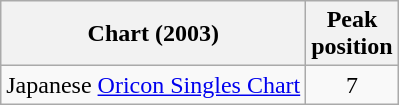<table class="wikitable">
<tr>
<th>Chart (2003)</th>
<th>Peak<br>position</th>
</tr>
<tr>
<td>Japanese <a href='#'>Oricon Singles Chart</a></td>
<td align="center">7</td>
</tr>
</table>
